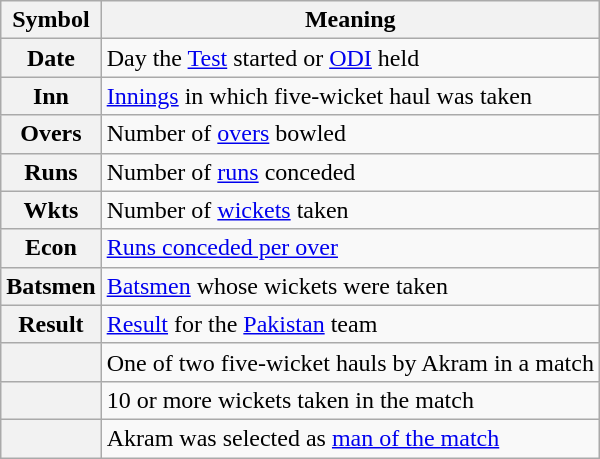<table class="wikitable">
<tr>
<th>Symbol</th>
<th>Meaning</th>
</tr>
<tr>
<th>Date</th>
<td>Day the <a href='#'>Test</a> started or <a href='#'>ODI</a> held</td>
</tr>
<tr>
<th>Inn</th>
<td><a href='#'>Innings</a> in which five-wicket haul was taken</td>
</tr>
<tr>
<th>Overs</th>
<td>Number of <a href='#'>overs</a> bowled</td>
</tr>
<tr>
<th>Runs</th>
<td>Number of <a href='#'>runs</a> conceded</td>
</tr>
<tr>
<th>Wkts</th>
<td>Number of <a href='#'>wickets</a> taken</td>
</tr>
<tr>
<th>Econ</th>
<td><a href='#'>Runs conceded per over</a></td>
</tr>
<tr>
<th>Batsmen</th>
<td><a href='#'>Batsmen</a> whose wickets were taken</td>
</tr>
<tr>
<th>Result</th>
<td><a href='#'>Result</a> for the <a href='#'>Pakistan</a> team</td>
</tr>
<tr>
<th></th>
<td>One of two five-wicket hauls by Akram in a match</td>
</tr>
<tr>
<th></th>
<td>10 or more wickets taken in the match</td>
</tr>
<tr>
<th></th>
<td>Akram was selected as <a href='#'>man of the match</a></td>
</tr>
</table>
